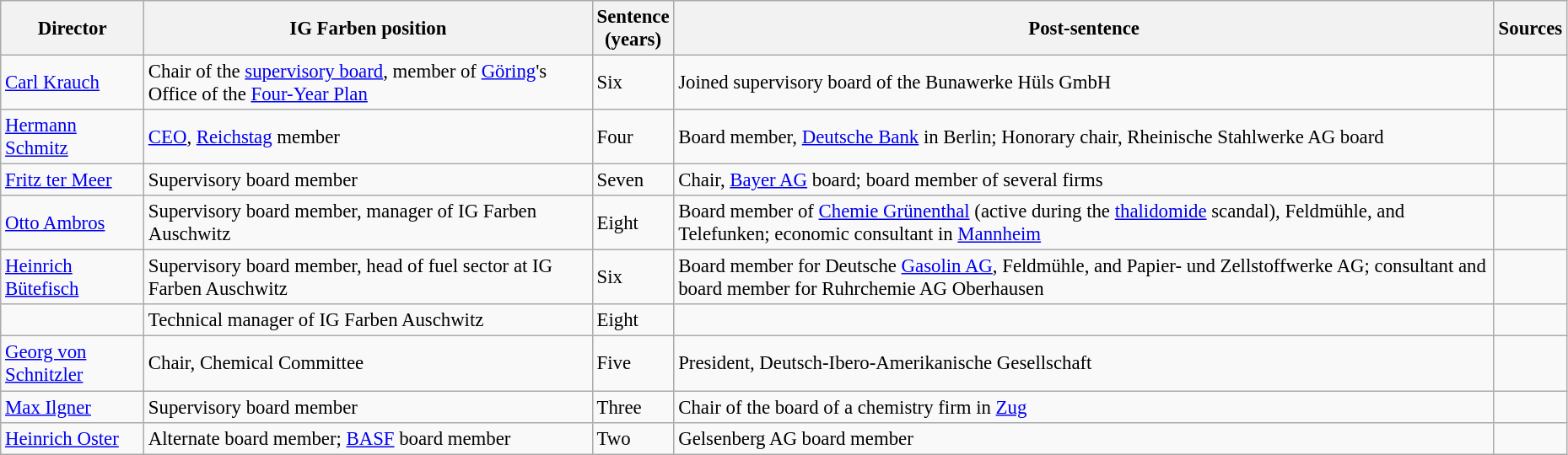<table class="wikitable" style="font-size:95%; text-align:left; float:center; margin-left:10px;">
<tr>
<th>Director</th>
<th>IG Farben position</th>
<th>Sentence<br>(years)</th>
<th>Post-sentence</th>
<th>Sources</th>
</tr>
<tr>
<td><a href='#'>Carl Krauch</a></td>
<td>Chair of the <a href='#'>supervisory board</a>, member of <a href='#'>Göring</a>'s Office of the <a href='#'>Four-Year Plan</a></td>
<td>Six</td>
<td>Joined supervisory board of the Bunawerke Hüls GmbH</td>
<td></td>
</tr>
<tr>
<td><a href='#'>Hermann Schmitz</a></td>
<td><a href='#'>CEO</a>, <a href='#'>Reichstag</a> member</td>
<td>Four</td>
<td>Board member, <a href='#'>Deutsche Bank</a> in Berlin; Honorary chair, Rheinische Stahlwerke AG board</td>
<td></td>
</tr>
<tr>
<td><a href='#'>Fritz ter Meer</a></td>
<td>Supervisory board member</td>
<td>Seven</td>
<td>Chair, <a href='#'>Bayer AG</a> board; board member of several firms</td>
<td></td>
</tr>
<tr>
<td><a href='#'>Otto Ambros</a></td>
<td>Supervisory board member, manager of IG Farben Auschwitz</td>
<td>Eight</td>
<td>Board member of <a href='#'>Chemie Grünenthal</a> (active during the <a href='#'>thalidomide</a> scandal), Feldmühle, and Telefunken; economic consultant in <a href='#'>Mannheim</a></td>
<td></td>
</tr>
<tr>
<td><a href='#'>Heinrich Bütefisch</a></td>
<td>Supervisory board member, head of fuel sector at IG Farben Auschwitz</td>
<td>Six</td>
<td>Board member for Deutsche <a href='#'>Gasolin AG</a>, Feldmühle, and Papier- und Zellstoffwerke AG; consultant and board member for Ruhrchemie AG Oberhausen</td>
<td></td>
</tr>
<tr>
<td></td>
<td>Technical manager of IG Farben Auschwitz</td>
<td>Eight</td>
<td></td>
<td></td>
</tr>
<tr>
<td><a href='#'>Georg von Schnitzler</a></td>
<td>Chair, Chemical Committee</td>
<td>Five</td>
<td>President, Deutsch-Ibero-Amerikanische Gesellschaft</td>
<td></td>
</tr>
<tr>
<td><a href='#'>Max Ilgner</a></td>
<td>Supervisory board member</td>
<td>Three</td>
<td>Chair of the board of a chemistry firm in <a href='#'>Zug</a></td>
<td></td>
</tr>
<tr>
<td><a href='#'>Heinrich Oster</a></td>
<td>Alternate board member; <a href='#'>BASF</a> board member</td>
<td>Two</td>
<td>Gelsenberg AG board member</td>
<td></td>
</tr>
</table>
